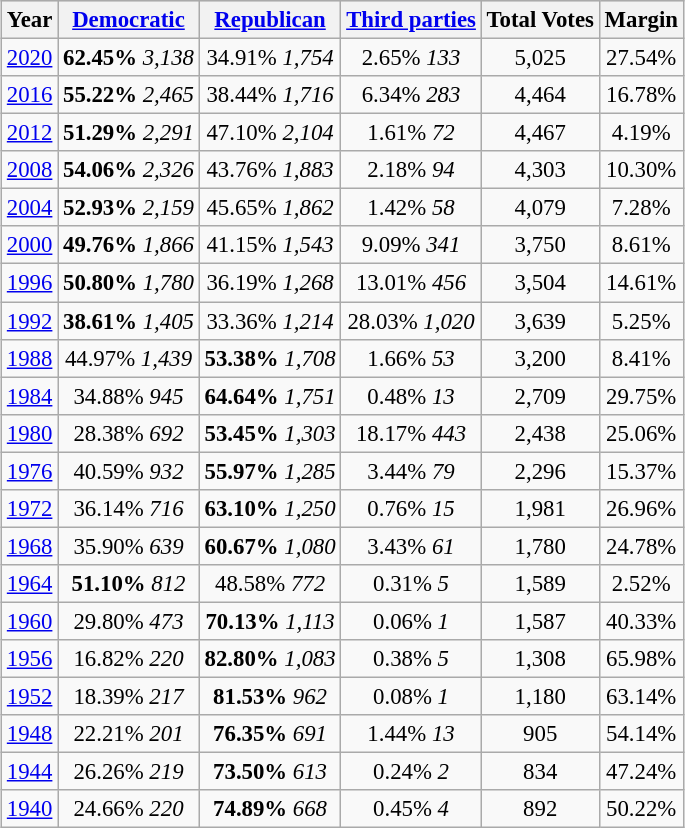<table class="wikitable mw-collapsible" style="float:center; margin:1em; font-size:95%;">
<tr style="background:lightgrey;">
<th>Year</th>
<th><a href='#'>Democratic</a></th>
<th><a href='#'>Republican</a></th>
<th><a href='#'>Third parties</a></th>
<th>Total Votes</th>
<th>Margin</th>
</tr>
<tr>
<td align="center" ><a href='#'>2020</a></td>
<td align="center" ><strong>62.45%</strong> <em>3,138</em></td>
<td align="center" >34.91% <em>1,754</em></td>
<td align="center" >2.65% <em>133</em></td>
<td align="center" >5,025</td>
<td align="center" >27.54%</td>
</tr>
<tr>
<td align="center" ><a href='#'>2016</a></td>
<td align="center" ><strong>55.22%</strong> <em>2,465</em></td>
<td align="center" >38.44% <em>1,716</em></td>
<td align="center" >6.34% <em>283</em></td>
<td align="center" >4,464</td>
<td align="center" >16.78%</td>
</tr>
<tr>
<td align="center" ><a href='#'>2012</a></td>
<td align="center" ><strong>51.29%</strong> <em>2,291</em></td>
<td align="center" >47.10% <em>2,104</em></td>
<td align="center" >1.61% <em>72</em></td>
<td align="center" >4,467</td>
<td align="center" >4.19%</td>
</tr>
<tr>
<td align="center" ><a href='#'>2008</a></td>
<td align="center" ><strong>54.06%</strong> <em>2,326</em></td>
<td align="center" >43.76% <em>1,883</em></td>
<td align="center" >2.18% <em>94</em></td>
<td align="center" >4,303</td>
<td align="center" >10.30%</td>
</tr>
<tr>
<td align="center" ><a href='#'>2004</a></td>
<td align="center" ><strong>52.93%</strong> <em>2,159</em></td>
<td align="center" >45.65% <em>1,862</em></td>
<td align="center" >1.42% <em>58</em></td>
<td align="center" >4,079</td>
<td align="center" >7.28%</td>
</tr>
<tr>
<td align="center" ><a href='#'>2000</a></td>
<td align="center" ><strong>49.76%</strong> <em>1,866</em></td>
<td align="center" >41.15% <em>1,543</em></td>
<td align="center" >9.09% <em>341</em></td>
<td align="center" >3,750</td>
<td align="center" >8.61%</td>
</tr>
<tr>
<td align="center" ><a href='#'>1996</a></td>
<td align="center" ><strong>50.80%</strong> <em>1,780</em></td>
<td align="center" >36.19% <em>1,268</em></td>
<td align="center" >13.01% <em>456</em></td>
<td align="center" >3,504</td>
<td align="center" >14.61%</td>
</tr>
<tr>
<td align="center" ><a href='#'>1992</a></td>
<td align="center" ><strong>38.61%</strong> <em>1,405</em></td>
<td align="center" >33.36% <em>1,214</em></td>
<td align="center" >28.03% <em>1,020</em></td>
<td align="center" >3,639</td>
<td align="center" >5.25%</td>
</tr>
<tr>
<td align="center" ><a href='#'>1988</a></td>
<td align="center" >44.97% <em>1,439</em></td>
<td align="center" ><strong>53.38%</strong> <em>1,708</em></td>
<td align="center" >1.66% <em>53</em></td>
<td align="center" >3,200</td>
<td align="center" >8.41%</td>
</tr>
<tr>
<td align="center" ><a href='#'>1984</a></td>
<td align="center" >34.88% <em>945</em></td>
<td align="center" ><strong>64.64%</strong> <em>1,751</em></td>
<td align="center" >0.48% <em>13</em></td>
<td align="center" >2,709</td>
<td align="center" >29.75%</td>
</tr>
<tr>
<td align="center" ><a href='#'>1980</a></td>
<td align="center" >28.38% <em>692</em></td>
<td align="center" ><strong>53.45%</strong> <em>1,303</em></td>
<td align="center" >18.17% <em>443</em></td>
<td align="center" >2,438</td>
<td align="center" >25.06%</td>
</tr>
<tr>
<td align="center" ><a href='#'>1976</a></td>
<td align="center" >40.59% <em>932</em></td>
<td align="center" ><strong>55.97%</strong> <em>1,285</em></td>
<td align="center" >3.44% <em>79</em></td>
<td align="center" >2,296</td>
<td align="center" >15.37%</td>
</tr>
<tr>
<td align="center" ><a href='#'>1972</a></td>
<td align="center" >36.14% <em>716</em></td>
<td align="center" ><strong>63.10%</strong> <em>1,250</em></td>
<td align="center" >0.76% <em>15</em></td>
<td align="center" >1,981</td>
<td align="center" >26.96%</td>
</tr>
<tr>
<td align="center" ><a href='#'>1968</a></td>
<td align="center" >35.90% <em>639</em></td>
<td align="center" ><strong>60.67%</strong> <em>1,080</em></td>
<td align="center" >3.43% <em>61</em></td>
<td align="center" >1,780</td>
<td align="center" >24.78%</td>
</tr>
<tr>
<td align="center" ><a href='#'>1964</a></td>
<td align="center" ><strong>51.10%</strong> <em>812</em></td>
<td align="center" >48.58% <em>772</em></td>
<td align="center" >0.31% <em>5</em></td>
<td align="center" >1,589</td>
<td align="center" >2.52%</td>
</tr>
<tr>
<td align="center" ><a href='#'>1960</a></td>
<td align="center" >29.80% <em>473</em></td>
<td align="center" ><strong>70.13%</strong> <em>1,113</em></td>
<td align="center" >0.06% <em>1</em></td>
<td align="center" >1,587</td>
<td align="center" >40.33%</td>
</tr>
<tr>
<td align="center" ><a href='#'>1956</a></td>
<td align="center" >16.82% <em>220</em></td>
<td align="center" ><strong>82.80%</strong> <em>1,083</em></td>
<td align="center" >0.38% <em>5</em></td>
<td align="center" >1,308</td>
<td align="center" >65.98%</td>
</tr>
<tr>
<td align="center" ><a href='#'>1952</a></td>
<td align="center" >18.39% <em>217</em></td>
<td align="center" ><strong>81.53%</strong> <em>962</em></td>
<td align="center" >0.08% <em>1</em></td>
<td align="center" >1,180</td>
<td align="center" >63.14%</td>
</tr>
<tr>
<td align="center" ><a href='#'>1948</a></td>
<td align="center" >22.21% <em>201</em></td>
<td align="center" ><strong>76.35%</strong> <em>691</em></td>
<td align="center" >1.44% <em>13</em></td>
<td align="center" >905</td>
<td align="center" >54.14%</td>
</tr>
<tr>
<td align="center" ><a href='#'>1944</a></td>
<td align="center" >26.26% <em>219</em></td>
<td align="center" ><strong>73.50%</strong> <em>613</em></td>
<td align="center" >0.24% <em>2</em></td>
<td align="center" >834</td>
<td align="center" >47.24%</td>
</tr>
<tr>
<td align="center" ><a href='#'>1940</a></td>
<td align="center" >24.66% <em>220</em></td>
<td align="center" ><strong>74.89%</strong> <em>668</em></td>
<td align="center" >0.45% <em>4</em></td>
<td align="center" >892</td>
<td align="center" >50.22%</td>
</tr>
</table>
